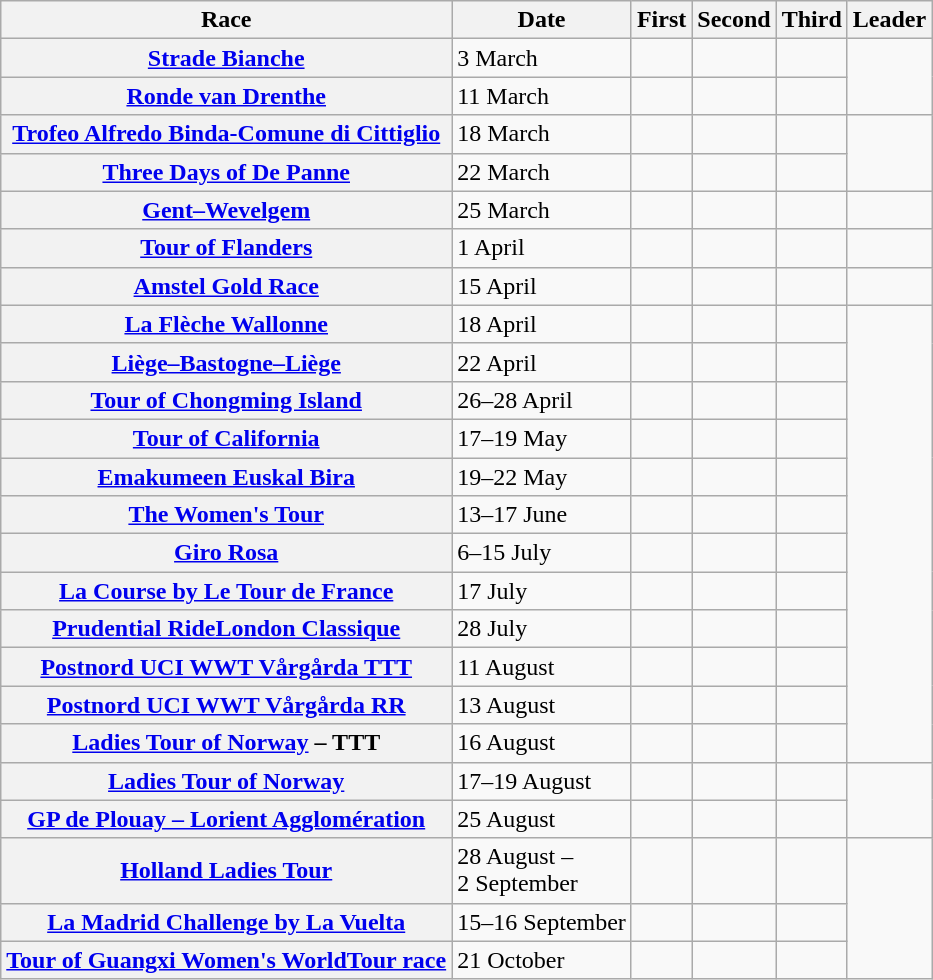<table class="wikitable plainrowheaders">
<tr>
<th scope=col>Race</th>
<th scope=col>Date</th>
<th scope=col>First</th>
<th scope=col>Second</th>
<th scope=col>Third</th>
<th scope=col> Leader</th>
</tr>
<tr>
<th scope=row> <a href='#'>Strade Bianche</a></th>
<td>3 March</td>
<td><br><small></small></td>
<td><br><small></small></td>
<td><br><small></small></td>
<td rowspan=2><br><small></small></td>
</tr>
<tr>
<th scope=row> <a href='#'>Ronde van Drenthe</a></th>
<td>11 March</td>
<td><br><small></small></td>
<td><br><small></small></td>
<td><br><small></small></td>
</tr>
<tr>
<th scope=row> <a href='#'>Trofeo Alfredo Binda-Comune di Cittiglio</a></th>
<td>18 March</td>
<td><br><small></small></td>
<td><br><small></small></td>
<td><br><small></small></td>
<td rowspan=2><br><small></small></td>
</tr>
<tr>
<th scope=row> <a href='#'>Three Days of De Panne</a></th>
<td>22 March</td>
<td><br><small></small></td>
<td><br><small></small></td>
<td><br><small></small></td>
</tr>
<tr>
<th scope=row> <a href='#'>Gent–Wevelgem</a></th>
<td>25 March</td>
<td><br><small></small></td>
<td><br><small></small></td>
<td><br><small></small></td>
<td><br><small></small></td>
</tr>
<tr>
<th scope=row> <a href='#'>Tour of Flanders</a></th>
<td>1 April</td>
<td><br><small></small></td>
<td><br><small></small></td>
<td><br><small></small></td>
<td><br><small></small></td>
</tr>
<tr>
<th scope=row> <a href='#'>Amstel Gold Race</a></th>
<td>15 April</td>
<td><br><small></small></td>
<td><br><small></small></td>
<td><br><small></small></td>
<td><br><small></small></td>
</tr>
<tr>
<th scope=row> <a href='#'>La Flèche Wallonne</a></th>
<td>18 April</td>
<td><br><small></small></td>
<td><br><small></small></td>
<td><br><small></small></td>
<td rowspan=12><br><small></small></td>
</tr>
<tr>
<th scope=row> <a href='#'>Liège–Bastogne–Liège</a></th>
<td>22 April</td>
<td><br><small></small></td>
<td><br><small></small></td>
<td><br><small></small></td>
</tr>
<tr>
<th scope=row> <a href='#'>Tour of Chongming Island</a></th>
<td>26–28 April</td>
<td><br><small></small></td>
<td><br><small></small></td>
<td><br><small></small></td>
</tr>
<tr>
<th scope=row> <a href='#'>Tour of California</a></th>
<td>17–19 May</td>
<td><br><small></small></td>
<td><br><small></small></td>
<td><br><small></small></td>
</tr>
<tr>
<th scope=row> <a href='#'>Emakumeen Euskal Bira</a></th>
<td>19–22 May</td>
<td><br><small></small></td>
<td><br><small></small></td>
<td><br><small></small></td>
</tr>
<tr>
<th scope=row> <a href='#'>The Women's Tour</a></th>
<td>13–17 June</td>
<td><br><small></small></td>
<td><br><small></small></td>
<td><br><small></small></td>
</tr>
<tr>
<th scope=row> <a href='#'>Giro Rosa</a></th>
<td>6–15 July</td>
<td><br><small></small></td>
<td><br><small></small></td>
<td><br><small></small></td>
</tr>
<tr>
<th scope=row> <a href='#'>La Course by Le Tour de France</a></th>
<td>17 July</td>
<td><br><small></small></td>
<td><br><small></small></td>
<td><br><small></small></td>
</tr>
<tr>
<th scope=row> <a href='#'>Prudential RideLondon Classique</a></th>
<td>28 July</td>
<td><br><small></small></td>
<td><br><small></small></td>
<td><br><small></small></td>
</tr>
<tr>
<th scope=row> <a href='#'>Postnord UCI WWT Vårgårda  TTT</a></th>
<td>11 August</td>
<td></td>
<td></td>
<td></td>
</tr>
<tr>
<th scope=row> <a href='#'>Postnord UCI WWT Vårgårda  RR</a></th>
<td>13 August</td>
<td><br><small></small></td>
<td><br><small></small></td>
<td><br><small></small></td>
</tr>
<tr>
<th scope=row> <a href='#'>Ladies Tour of Norway</a> – TTT</th>
<td>16 August</td>
<td></td>
<td></td>
<td></td>
</tr>
<tr>
<th scope=row> <a href='#'>Ladies Tour of Norway</a></th>
<td>17–19 August</td>
<td><br><small></small></td>
<td><br><small></small></td>
<td><br><small></small></td>
<td rowspan=2><br><small></small></td>
</tr>
<tr>
<th scope=row> <a href='#'>GP de Plouay – Lorient Agglomération</a></th>
<td>25 August</td>
<td><br><small></small></td>
<td><br><small></small></td>
<td><br><small></small></td>
</tr>
<tr>
<th scope=row> <a href='#'>Holland Ladies Tour</a></th>
<td>28 August –<br>2 September</td>
<td><br><small></small></td>
<td><br><small></small></td>
<td><br><small></small></td>
<td rowspan=3><br><small></small></td>
</tr>
<tr>
<th scope=row> <a href='#'>La Madrid Challenge by La Vuelta</a></th>
<td>15–16 September</td>
<td><br><small></small></td>
<td><br><small></small></td>
<td><br><small></small></td>
</tr>
<tr>
<th scope=row> <a href='#'>Tour of Guangxi Women's WorldTour race</a></th>
<td>21 October</td>
<td><br><small></small></td>
<td><br><small></small></td>
<td><br><small></small></td>
</tr>
</table>
